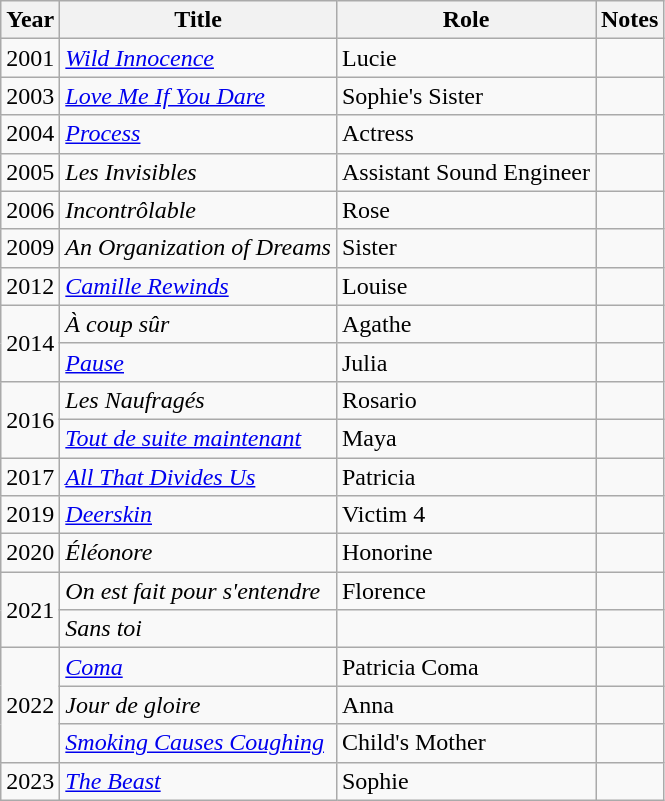<table class="wikitable sortable">
<tr>
<th>Year</th>
<th>Title</th>
<th>Role</th>
<th class="unsortable">Notes</th>
</tr>
<tr>
<td>2001</td>
<td><em><a href='#'>Wild Innocence</a></em></td>
<td>Lucie</td>
<td></td>
</tr>
<tr>
<td>2003</td>
<td><em><a href='#'>Love Me If You Dare</a></em></td>
<td>Sophie's Sister</td>
<td></td>
</tr>
<tr>
<td>2004</td>
<td><em><a href='#'>Process</a></em></td>
<td>Actress</td>
<td></td>
</tr>
<tr>
<td>2005</td>
<td><em>Les Invisibles</em></td>
<td>Assistant Sound Engineer</td>
<td></td>
</tr>
<tr>
<td>2006</td>
<td><em>Incontrôlable</em></td>
<td>Rose</td>
<td></td>
</tr>
<tr>
<td>2009</td>
<td><em>An Organization of Dreams</em></td>
<td>Sister</td>
<td></td>
</tr>
<tr>
<td>2012</td>
<td><em><a href='#'>Camille Rewinds</a></em></td>
<td>Louise</td>
<td></td>
</tr>
<tr>
<td rowspan="2">2014</td>
<td><em>À coup sûr</em></td>
<td>Agathe</td>
<td></td>
</tr>
<tr>
<td><em><a href='#'>Pause</a></em></td>
<td>Julia</td>
<td></td>
</tr>
<tr>
<td rowspan="2">2016</td>
<td><em>Les Naufragés</em></td>
<td>Rosario</td>
<td></td>
</tr>
<tr>
<td><em><a href='#'>Tout de suite maintenant</a></em></td>
<td>Maya</td>
<td></td>
</tr>
<tr>
<td>2017</td>
<td><em><a href='#'>All That Divides Us</a></em></td>
<td>Patricia</td>
<td></td>
</tr>
<tr>
<td>2019</td>
<td><em><a href='#'>Deerskin</a></em></td>
<td>Victim 4</td>
<td></td>
</tr>
<tr>
<td>2020</td>
<td><em>Éléonore</em></td>
<td>Honorine</td>
<td></td>
</tr>
<tr>
<td rowspan="2">2021</td>
<td><em>On est fait pour s'entendre</em></td>
<td>Florence</td>
<td></td>
</tr>
<tr>
<td><em>Sans toi</em></td>
<td></td>
<td></td>
</tr>
<tr>
<td rowspan="3">2022</td>
<td><em><a href='#'>Coma</a></em></td>
<td>Patricia Coma</td>
<td></td>
</tr>
<tr>
<td><em>Jour de gloire</em></td>
<td>Anna</td>
<td></td>
</tr>
<tr>
<td><em><a href='#'>Smoking Causes Coughing</a></em></td>
<td>Child's Mother</td>
<td></td>
</tr>
<tr>
<td>2023</td>
<td><em><a href='#'>The Beast</a></em></td>
<td>Sophie</td>
<td></td>
</tr>
</table>
